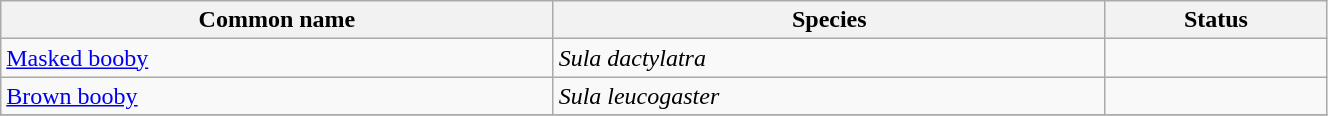<table width=70% class="wikitable">
<tr>
<th width=20%>Common name</th>
<th width=20%>Species</th>
<th width=8%>Status</th>
</tr>
<tr>
<td><a href='#'>Masked booby</a></td>
<td><em>Sula dactylatra</em></td>
<td align=center></td>
</tr>
<tr>
<td><a href='#'>Brown booby</a></td>
<td><em>Sula leucogaster</em></td>
<td align=center></td>
</tr>
<tr>
</tr>
</table>
